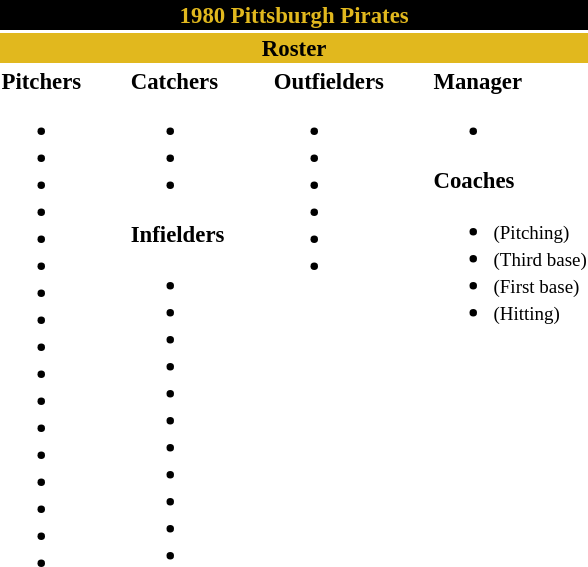<table class="toccolours" style="font-size: 95%;">
<tr>
<th colspan="10" style="background-color: black; color: #e1b81e; text-align: center;">1980 Pittsburgh Pirates</th>
</tr>
<tr>
<td colspan="10" style="background-color: #e1b81e; color: black; text-align: center;"><strong>Roster</strong></td>
</tr>
<tr>
<td valign="top"><strong>Pitchers</strong><br><ul><li></li><li></li><li></li><li></li><li></li><li></li><li></li><li></li><li></li><li></li><li></li><li></li><li></li><li></li><li></li><li></li><li></li></ul></td>
<td width="25px"></td>
<td valign="top"><strong>Catchers</strong><br><ul><li></li><li></li><li></li></ul><strong>Infielders</strong><ul><li></li><li></li><li></li><li></li><li></li><li></li><li></li><li></li><li></li><li></li><li></li></ul></td>
<td width="25px"></td>
<td valign="top"><strong>Outfielders</strong><br><ul><li></li><li></li><li></li><li></li><li></li><li></li></ul></td>
<td width="25px"></td>
<td valign="top"><strong>Manager</strong><br><ul><li></li></ul><strong>Coaches</strong><ul><li> <small>(Pitching)</small></li><li> <small>(Third base)</small></li><li> <small>(First base)</small></li><li> <small>(Hitting)</small></li></ul></td>
</tr>
</table>
